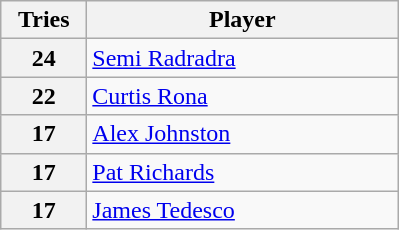<table class="wikitable" style="text-align:left;">
<tr>
<th width=50>Tries</th>
<th width=200>Player</th>
</tr>
<tr>
<th>24</th>
<td> <a href='#'>Semi Radradra</a></td>
</tr>
<tr>
<th>22</th>
<td> <a href='#'>Curtis Rona</a></td>
</tr>
<tr>
<th>17</th>
<td> <a href='#'>Alex Johnston</a></td>
</tr>
<tr>
<th>17</th>
<td> <a href='#'>Pat Richards</a></td>
</tr>
<tr>
<th>17</th>
<td> <a href='#'>James Tedesco</a></td>
</tr>
</table>
